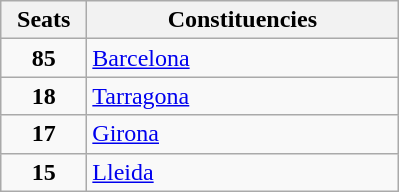<table class="wikitable" style="text-align:left;">
<tr>
<th width="50">Seats</th>
<th width="200">Constituencies</th>
</tr>
<tr>
<td align="center"><strong>85</strong></td>
<td><a href='#'>Barcelona</a></td>
</tr>
<tr>
<td align="center"><strong>18</strong></td>
<td><a href='#'>Tarragona</a></td>
</tr>
<tr>
<td align="center"><strong>17</strong></td>
<td><a href='#'>Girona</a></td>
</tr>
<tr>
<td align="center"><strong>15</strong></td>
<td><a href='#'>Lleida</a></td>
</tr>
</table>
